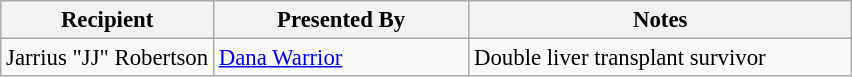<table class="wikitable sortable" style="font-size: 95%">
<tr>
<th style="width:25%;">Recipient<br></th>
<th style="width:30%;">Presented By</th>
<th class="unsortable">Notes</th>
</tr>
<tr>
<td>Jarrius "JJ" Robertson</td>
<td><a href='#'>Dana Warrior</a></td>
<td>Double liver transplant survivor</td>
</tr>
</table>
